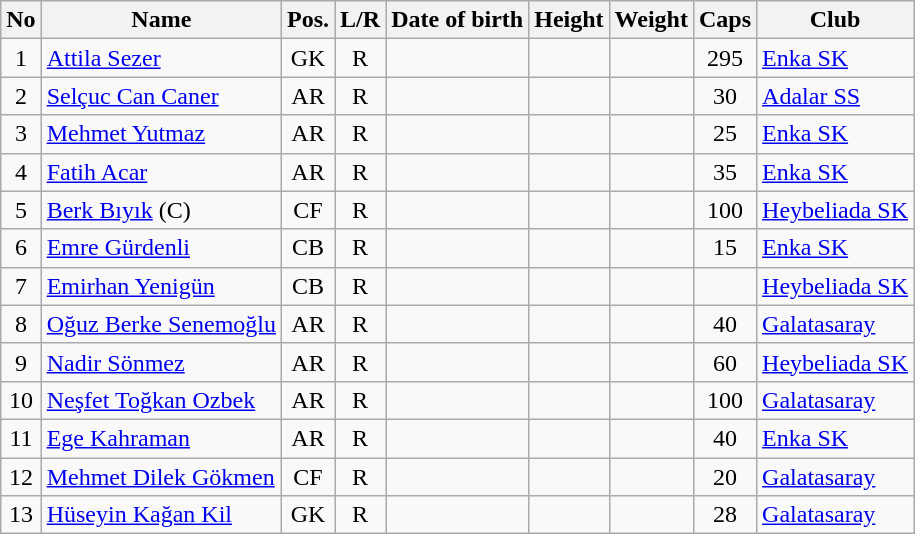<table class="wikitable sortable" style="text-align:center;">
<tr>
<th>No</th>
<th>Name</th>
<th>Pos.</th>
<th>L/R</th>
<th>Date of birth</th>
<th>Height</th>
<th>Weight</th>
<th>Caps</th>
<th>Club</th>
</tr>
<tr>
<td>1</td>
<td align=left><a href='#'>Attila Sezer</a></td>
<td>GK</td>
<td>R</td>
<td align=left></td>
<td></td>
<td></td>
<td>295</td>
<td align=left> <a href='#'>Enka SK</a></td>
</tr>
<tr>
<td>2</td>
<td align=left><a href='#'>Selçuc Can Caner</a></td>
<td>AR</td>
<td>R</td>
<td align=left></td>
<td></td>
<td></td>
<td>30</td>
<td align=left> <a href='#'>Adalar SS</a></td>
</tr>
<tr>
<td>3</td>
<td align=left><a href='#'>Mehmet Yutmaz</a></td>
<td>AR</td>
<td>R</td>
<td align=left></td>
<td></td>
<td></td>
<td>25</td>
<td align=left> <a href='#'>Enka SK</a></td>
</tr>
<tr>
<td>4</td>
<td align=left><a href='#'>Fatih Acar</a></td>
<td>AR</td>
<td>R</td>
<td align=left></td>
<td></td>
<td></td>
<td>35</td>
<td align=left> <a href='#'>Enka SK</a></td>
</tr>
<tr>
<td>5</td>
<td align=left><a href='#'>Berk Bıyık</a> (C)</td>
<td>CF</td>
<td>R</td>
<td align=left></td>
<td></td>
<td></td>
<td>100</td>
<td align=left> <a href='#'>Heybeliada SK</a></td>
</tr>
<tr>
<td>6</td>
<td align=left><a href='#'>Emre Gürdenli</a></td>
<td>CB</td>
<td>R</td>
<td align=left></td>
<td></td>
<td></td>
<td>15</td>
<td align=left> <a href='#'>Enka SK</a></td>
</tr>
<tr>
<td>7</td>
<td align=left><a href='#'>Emirhan Yenigün</a></td>
<td>CB</td>
<td>R</td>
<td align=left></td>
<td></td>
<td></td>
<td></td>
<td align=left> <a href='#'>Heybeliada SK</a></td>
</tr>
<tr>
<td>8</td>
<td align=left><a href='#'>Oğuz Berke Senemoğlu</a></td>
<td>AR</td>
<td>R</td>
<td align=left></td>
<td></td>
<td></td>
<td>40</td>
<td align=left> <a href='#'>Galatasaray</a></td>
</tr>
<tr>
<td>9</td>
<td align=left><a href='#'>Nadir Sönmez</a></td>
<td>AR</td>
<td>R</td>
<td align=left></td>
<td></td>
<td></td>
<td>60</td>
<td align=left> <a href='#'>Heybeliada SK</a></td>
</tr>
<tr>
<td>10</td>
<td align=left><a href='#'>Neşfet Toğkan Ozbek</a></td>
<td>AR</td>
<td>R</td>
<td align=left></td>
<td></td>
<td></td>
<td>100</td>
<td align=left> <a href='#'>Galatasaray</a></td>
</tr>
<tr>
<td>11</td>
<td align=left><a href='#'>Ege Kahraman</a></td>
<td>AR</td>
<td>R</td>
<td align=left></td>
<td></td>
<td></td>
<td>40</td>
<td align=left> <a href='#'>Enka SK</a></td>
</tr>
<tr>
<td>12</td>
<td align=left><a href='#'>Mehmet Dilek Gökmen</a></td>
<td>CF</td>
<td>R</td>
<td align=left></td>
<td></td>
<td></td>
<td>20</td>
<td align=left> <a href='#'>Galatasaray</a></td>
</tr>
<tr>
<td>13</td>
<td align=left><a href='#'>Hüseyin Kağan Kil</a></td>
<td>GK</td>
<td>R</td>
<td align=left></td>
<td></td>
<td></td>
<td>28</td>
<td align=left> <a href='#'>Galatasaray</a></td>
</tr>
</table>
